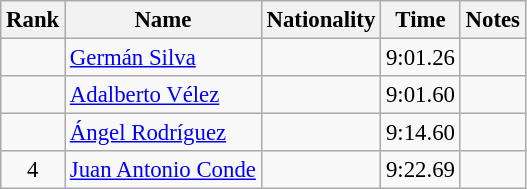<table class="wikitable sortable" style="text-align:center;font-size:95%">
<tr>
<th>Rank</th>
<th>Name</th>
<th>Nationality</th>
<th>Time</th>
<th>Notes</th>
</tr>
<tr>
<td></td>
<td align=left><a href='#'>Germán Silva</a></td>
<td align=left></td>
<td>9:01.26</td>
<td></td>
</tr>
<tr>
<td></td>
<td align=left><a href='#'>Adalberto Vélez</a></td>
<td align=left></td>
<td>9:01.60</td>
<td></td>
</tr>
<tr>
<td></td>
<td align=left><a href='#'>Ángel Rodríguez</a></td>
<td align=left></td>
<td>9:14.60</td>
<td></td>
</tr>
<tr>
<td>4</td>
<td align=left><a href='#'>Juan Antonio Conde</a></td>
<td align=left></td>
<td>9:22.69</td>
<td></td>
</tr>
</table>
